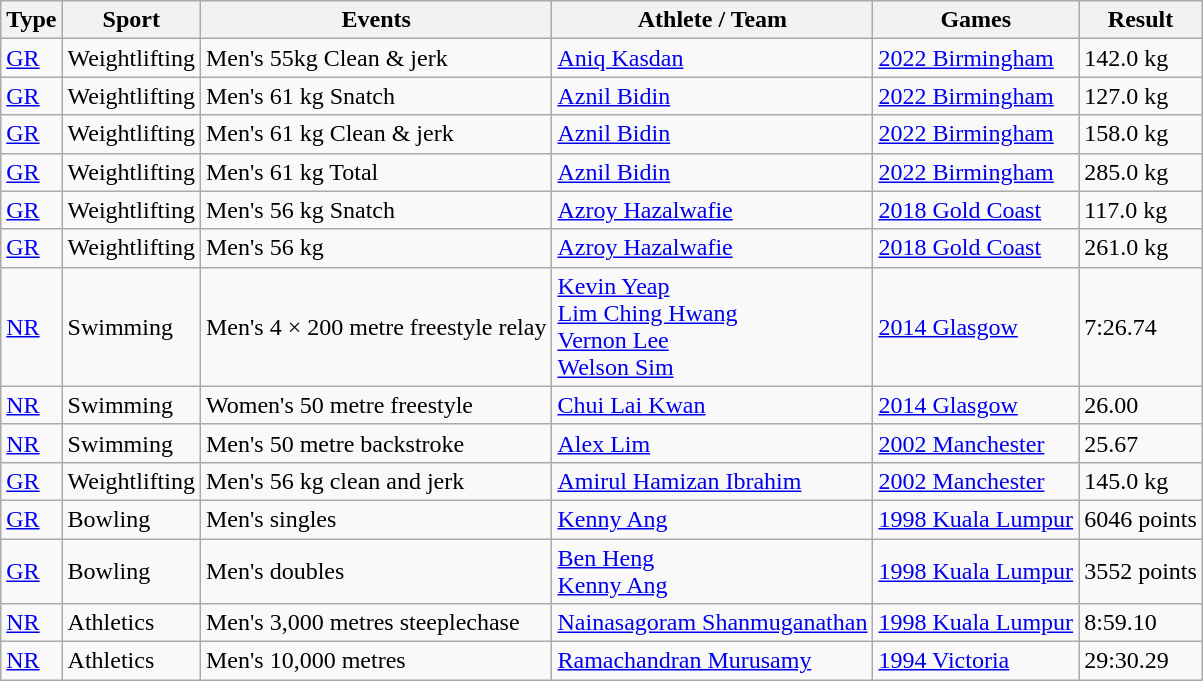<table class="wikitable">
<tr>
<th>Type</th>
<th>Sport</th>
<th>Events</th>
<th>Athlete / Team</th>
<th>Games</th>
<th>Result</th>
</tr>
<tr>
<td><a href='#'>GR</a></td>
<td>Weightlifting</td>
<td>Men's 55kg Clean & jerk</td>
<td><a href='#'>Aniq Kasdan</a></td>
<td><a href='#'>2022 Birmingham</a></td>
<td>142.0 kg</td>
</tr>
<tr>
<td><a href='#'>GR</a></td>
<td>Weightlifting</td>
<td>Men's 61 kg Snatch</td>
<td><a href='#'>Aznil Bidin</a></td>
<td><a href='#'>2022 Birmingham</a></td>
<td>127.0 kg</td>
</tr>
<tr>
<td><a href='#'>GR</a></td>
<td>Weightlifting</td>
<td>Men's 61 kg Clean & jerk</td>
<td><a href='#'>Aznil Bidin</a></td>
<td><a href='#'>2022 Birmingham</a></td>
<td>158.0 kg</td>
</tr>
<tr>
<td><a href='#'>GR</a></td>
<td>Weightlifting</td>
<td>Men's 61 kg Total</td>
<td><a href='#'>Aznil Bidin</a></td>
<td><a href='#'>2022 Birmingham</a></td>
<td>285.0 kg</td>
</tr>
<tr>
<td><a href='#'>GR</a></td>
<td>Weightlifting</td>
<td>Men's 56 kg Snatch</td>
<td><a href='#'>Azroy Hazalwafie</a></td>
<td><a href='#'>2018 Gold Coast</a></td>
<td>117.0 kg</td>
</tr>
<tr>
<td><a href='#'>GR</a></td>
<td>Weightlifting</td>
<td>Men's 56 kg</td>
<td><a href='#'>Azroy Hazalwafie</a></td>
<td><a href='#'>2018 Gold Coast</a></td>
<td>261.0 kg</td>
</tr>
<tr>
<td><a href='#'>NR</a></td>
<td>Swimming</td>
<td>Men's 4 × 200 metre freestyle relay</td>
<td><a href='#'>Kevin Yeap</a><br><a href='#'>Lim Ching Hwang</a><br><a href='#'>Vernon Lee</a><br><a href='#'>Welson Sim</a></td>
<td><a href='#'>2014 Glasgow</a></td>
<td>7:26.74</td>
</tr>
<tr>
<td><a href='#'>NR</a></td>
<td>Swimming</td>
<td>Women's 50 metre freestyle</td>
<td><a href='#'>Chui Lai Kwan</a></td>
<td><a href='#'>2014 Glasgow</a></td>
<td>26.00</td>
</tr>
<tr>
<td><a href='#'>NR</a></td>
<td>Swimming</td>
<td>Men's 50 metre backstroke</td>
<td><a href='#'>Alex Lim</a></td>
<td><a href='#'>2002 Manchester</a></td>
<td>25.67</td>
</tr>
<tr>
<td><a href='#'>GR</a></td>
<td>Weightlifting</td>
<td>Men's 56 kg clean and jerk</td>
<td><a href='#'>Amirul Hamizan Ibrahim</a></td>
<td><a href='#'>2002 Manchester</a></td>
<td>145.0 kg</td>
</tr>
<tr>
<td><a href='#'>GR</a></td>
<td>Bowling</td>
<td>Men's singles</td>
<td><a href='#'>Kenny Ang</a></td>
<td><a href='#'>1998 Kuala Lumpur</a></td>
<td>6046 points</td>
</tr>
<tr>
<td><a href='#'>GR</a></td>
<td>Bowling</td>
<td>Men's doubles</td>
<td><a href='#'>Ben Heng</a><br><a href='#'>Kenny Ang</a></td>
<td><a href='#'>1998 Kuala Lumpur</a></td>
<td>3552 points</td>
</tr>
<tr>
<td><a href='#'>NR</a></td>
<td>Athletics</td>
<td>Men's 3,000 metres steeplechase</td>
<td><a href='#'>Nainasagoram Shanmuganathan</a></td>
<td><a href='#'>1998 Kuala Lumpur</a></td>
<td>8:59.10</td>
</tr>
<tr>
<td><a href='#'>NR</a></td>
<td>Athletics</td>
<td>Men's 10,000 metres</td>
<td><a href='#'>Ramachandran Murusamy</a></td>
<td><a href='#'>1994 Victoria</a></td>
<td>29:30.29</td>
</tr>
</table>
